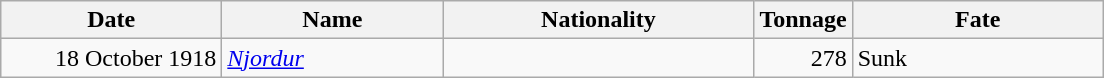<table class="wikitable sortable">
<tr>
<th width="140px">Date</th>
<th width="140px">Name</th>
<th width="200px">Nationality</th>
<th width="25px">Tonnage</th>
<th width="160px">Fate</th>
</tr>
<tr>
<td align="right">18 October 1918</td>
<td align="left"><a href='#'><em>Njordur</em></a></td>
<td align="left"></td>
<td align="right">278</td>
<td align="left">Sunk</td>
</tr>
</table>
